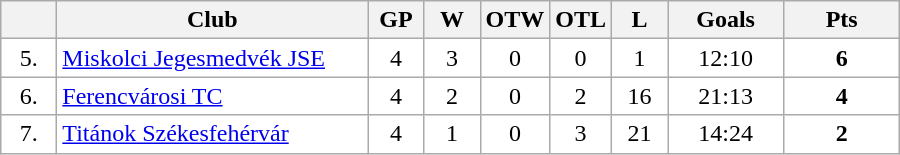<table class="wikitable">
<tr>
<th width="30"></th>
<th width="200">Club</th>
<th width="30">GP</th>
<th width="30">W</th>
<th width="30">OTW</th>
<th width="30">OTL</th>
<th width="30">L</th>
<th width="70">Goals</th>
<th width="70">Pts</th>
</tr>
<tr bgcolor="#FFFFFF" align="center">
<td>5.</td>
<td align="left"><a href='#'>Miskolci Jegesmedvék JSE</a></td>
<td>4</td>
<td>3</td>
<td>0</td>
<td>0</td>
<td>1</td>
<td>12:10</td>
<td><strong>6</strong></td>
</tr>
<tr bgcolor="#FFFFFF" align="center">
<td>6.</td>
<td align="left"><a href='#'>Ferencvárosi TC</a></td>
<td>4</td>
<td>2</td>
<td>0</td>
<td>2</td>
<td>16</td>
<td>21:13</td>
<td><strong>4</strong></td>
</tr>
<tr bgcolor="#FFFFFF" align="center">
<td>7.</td>
<td align="left"><a href='#'>Titánok Székesfehérvár</a></td>
<td>4</td>
<td>1</td>
<td>0</td>
<td>3</td>
<td>21</td>
<td>14:24</td>
<td><strong>2</strong></td>
</tr>
</table>
